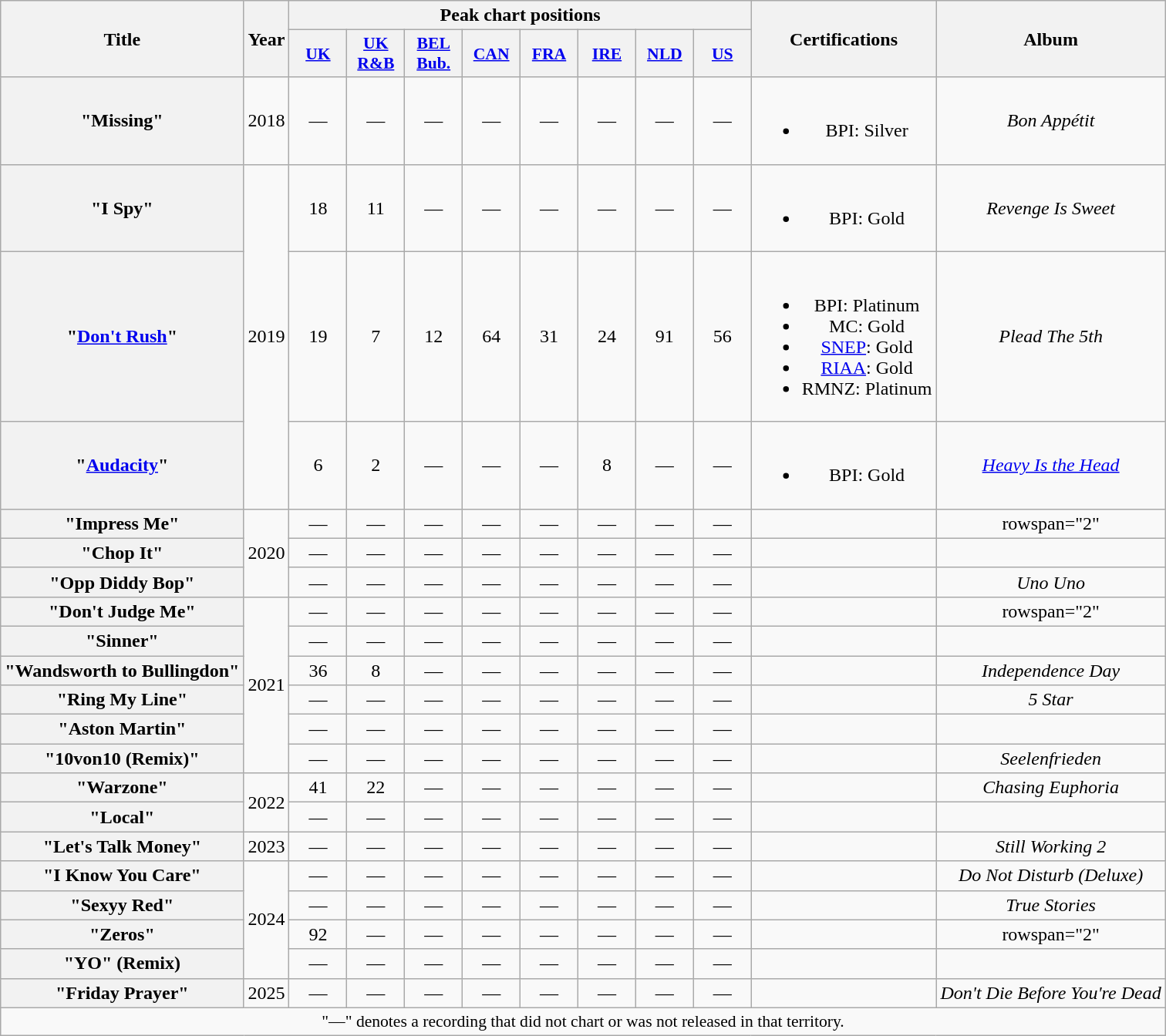<table class="wikitable plainrowheaders" style="text-align:center;">
<tr>
<th scope="col" rowspan="2">Title</th>
<th scope="col" rowspan="2">Year</th>
<th scope="col" colspan="8">Peak chart positions</th>
<th scope="col" rowspan="2">Certifications</th>
<th scope="col" rowspan="2">Album</th>
</tr>
<tr>
<th scope="col" style="width:3em;font-size:90%;"><a href='#'>UK</a><br></th>
<th scope="col" style="width:3em;font-size:90%;"><a href='#'>UK<br>R&B</a><br></th>
<th scope="col" style="width:3em;font-size:90%;"><a href='#'>BEL<br>Bub.</a><br></th>
<th scope="col" style="width:3em;font-size:90%;"><a href='#'>CAN</a><br></th>
<th scope="col" style="width:3em;font-size:90%;"><a href='#'>FRA</a><br></th>
<th scope="col" style="width:3em;font-size:90%;"><a href='#'>IRE</a><br></th>
<th scope="col" style="width:3em;font-size:90%;"><a href='#'>NLD</a><br></th>
<th scope="col" style="width:3em;font-size:90%;"><a href='#'>US</a><br></th>
</tr>
<tr>
<th scope="row">"Missing"<br></th>
<td>2018</td>
<td>—</td>
<td>—</td>
<td>—</td>
<td>—</td>
<td>—</td>
<td>—</td>
<td>—</td>
<td>—</td>
<td><br><ul><li>BPI: Silver</li></ul></td>
<td><em>Bon Appétit</em></td>
</tr>
<tr>
<th scope="row">"I Spy"<br></th>
<td rowspan="3">2019</td>
<td>18</td>
<td>11</td>
<td>—</td>
<td>—</td>
<td>—</td>
<td>—</td>
<td>—</td>
<td>—</td>
<td><br><ul><li>BPI: Gold</li></ul></td>
<td><em>Revenge Is Sweet</em></td>
</tr>
<tr>
<th scope="row">"<a href='#'>Don't Rush</a>"<br></th>
<td>19</td>
<td>7</td>
<td>12</td>
<td>64</td>
<td>31</td>
<td>24</td>
<td>91</td>
<td>56</td>
<td><br><ul><li>BPI: Platinum</li><li>MC: Gold</li><li><a href='#'>SNEP</a>: Gold</li><li><a href='#'>RIAA</a>: Gold</li><li>RMNZ: Platinum</li></ul></td>
<td><em>Plead The 5th</em></td>
</tr>
<tr>
<th scope="row">"<a href='#'>Audacity</a>"<br></th>
<td>6</td>
<td>2</td>
<td>—</td>
<td>—</td>
<td>—</td>
<td>8</td>
<td>—</td>
<td>—</td>
<td><br><ul><li>BPI: Gold</li></ul></td>
<td><em><a href='#'>Heavy Is the Head</a></em></td>
</tr>
<tr>
<th scope="row">"Impress Me"<br></th>
<td rowspan="3">2020</td>
<td>—</td>
<td>—</td>
<td>—</td>
<td>—</td>
<td>—</td>
<td>—</td>
<td>—</td>
<td>—</td>
<td></td>
<td>rowspan="2" </td>
</tr>
<tr>
<th scope="row">"Chop It"<br></th>
<td>—</td>
<td>—</td>
<td>—</td>
<td>—</td>
<td>—</td>
<td>—</td>
<td>—</td>
<td>—</td>
<td></td>
</tr>
<tr>
<th scope="Row">"Opp Diddy Bop"<br></th>
<td>—</td>
<td>—</td>
<td>—</td>
<td>—</td>
<td>—</td>
<td>—</td>
<td>—</td>
<td>—</td>
<td></td>
<td><em>Uno Uno</em></td>
</tr>
<tr>
<th scope="row">"Don't Judge Me"<br></th>
<td rowspan="6">2021</td>
<td>—</td>
<td>—</td>
<td>—</td>
<td>—</td>
<td>—</td>
<td>—</td>
<td>—</td>
<td>—</td>
<td></td>
<td>rowspan="2" </td>
</tr>
<tr>
<th scope="row">"Sinner"<br></th>
<td>—</td>
<td>—</td>
<td>—</td>
<td>—</td>
<td>—</td>
<td>—</td>
<td>—</td>
<td>—</td>
<td></td>
</tr>
<tr>
<th scope="row">"Wandsworth to Bullingdon"<br></th>
<td>36</td>
<td>8</td>
<td>—</td>
<td>—</td>
<td>—</td>
<td>—</td>
<td>—</td>
<td>—</td>
<td></td>
<td><em>Independence Day</em></td>
</tr>
<tr>
<th scope="row">"Ring My Line"<br></th>
<td>—</td>
<td>—</td>
<td>—</td>
<td>—</td>
<td>—</td>
<td>—</td>
<td>—</td>
<td>—</td>
<td></td>
<td><em>5 Star</em></td>
</tr>
<tr>
<th scope="row">"Aston Martin"<br></th>
<td>—</td>
<td>—</td>
<td>—</td>
<td>—</td>
<td>—</td>
<td>—</td>
<td>—</td>
<td>—</td>
<td></td>
<td></td>
</tr>
<tr>
<th scope="row">"10von10 (Remix)"<br></th>
<td>—</td>
<td>—</td>
<td>—</td>
<td>—</td>
<td>—</td>
<td>—</td>
<td>—</td>
<td>—</td>
<td></td>
<td><em>Seelenfrieden</em></td>
</tr>
<tr>
<th scope="row">"Warzone"<br></th>
<td rowspan="2">2022</td>
<td>41</td>
<td>22</td>
<td>—</td>
<td>—</td>
<td>—</td>
<td>—</td>
<td>—</td>
<td>—</td>
<td></td>
<td><em>Chasing Euphoria</em></td>
</tr>
<tr>
<th scope="row">"Local"<br></th>
<td>—</td>
<td>—</td>
<td>—</td>
<td>—</td>
<td>—</td>
<td>—</td>
<td>—</td>
<td>—</td>
<td></td>
<td></td>
</tr>
<tr>
<th scope="row">"Let's Talk Money"<br></th>
<td rowspan="1">2023</td>
<td>—</td>
<td>—</td>
<td>—</td>
<td>—</td>
<td>—</td>
<td>—</td>
<td>—</td>
<td>—</td>
<td></td>
<td><em>Still Working 2</em></td>
</tr>
<tr>
<th scope="row">"I Know You Care"<br></th>
<td rowspan="4">2024</td>
<td>—</td>
<td>—</td>
<td>—</td>
<td>—</td>
<td>—</td>
<td>—</td>
<td>—</td>
<td>—</td>
<td></td>
<td><em>Do Not Disturb (Deluxe)</em></td>
</tr>
<tr>
<th scope="row">"Sexyy Red"<br></th>
<td>—</td>
<td>—</td>
<td>—</td>
<td>—</td>
<td>—</td>
<td>—</td>
<td>—</td>
<td>—</td>
<td></td>
<td><em>True Stories</em></td>
</tr>
<tr>
<th scope="row">"Zeros"<br></th>
<td>92</td>
<td>—</td>
<td>—</td>
<td>—</td>
<td>—</td>
<td>—</td>
<td>—</td>
<td>—</td>
<td></td>
<td>rowspan="2" </td>
</tr>
<tr>
<th scope="row">"YO" (Remix)<br></th>
<td>—</td>
<td>—</td>
<td>—</td>
<td>—</td>
<td>—</td>
<td>—</td>
<td>—</td>
<td>—</td>
<td></td>
</tr>
<tr>
<th scope="row">"Friday Prayer"<br></th>
<td>2025</td>
<td>—</td>
<td>—</td>
<td>—</td>
<td>—</td>
<td>—</td>
<td>—</td>
<td>—</td>
<td>—</td>
<td></td>
<td><em>Don't Die Before You're Dead</em></td>
</tr>
<tr>
<td colspan="12" style="font-size:90%">"—" denotes a recording that did not chart or was not released in that territory.</td>
</tr>
</table>
